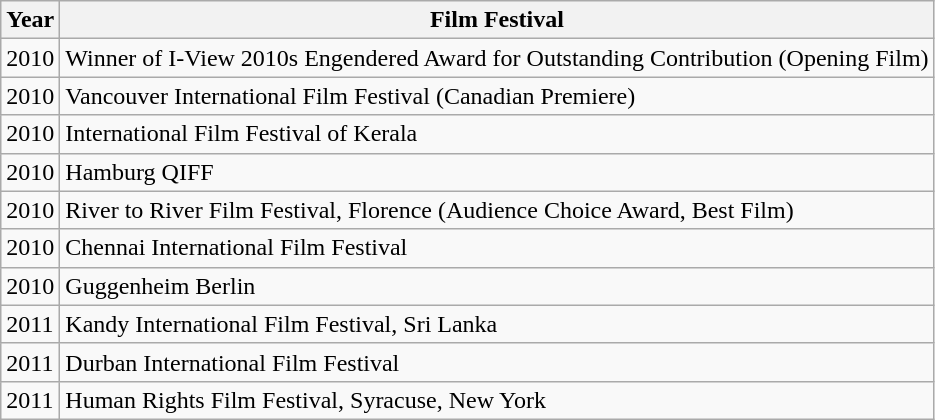<table class="wikitable">
<tr>
<th><strong>Year</strong></th>
<th><strong>Film Festival </strong></th>
</tr>
<tr>
<td>2010</td>
<td>Winner of I-View 2010s Engendered Award for Outstanding Contribution (Opening Film)</td>
</tr>
<tr>
<td>2010</td>
<td>Vancouver International Film Festival (Canadian Premiere)</td>
</tr>
<tr>
<td>2010</td>
<td>International Film Festival of Kerala</td>
</tr>
<tr>
<td>2010</td>
<td>Hamburg QIFF</td>
</tr>
<tr>
<td>2010</td>
<td>River to River Film Festival, Florence (Audience Choice Award, Best Film)</td>
</tr>
<tr>
<td>2010</td>
<td>Chennai International Film Festival</td>
</tr>
<tr>
<td>2010</td>
<td>Guggenheim Berlin</td>
</tr>
<tr>
<td>2011</td>
<td>Kandy International Film Festival, Sri Lanka</td>
</tr>
<tr>
<td>2011</td>
<td>Durban International Film Festival</td>
</tr>
<tr>
<td>2011</td>
<td>Human Rights Film Festival, Syracuse, New York</td>
</tr>
</table>
